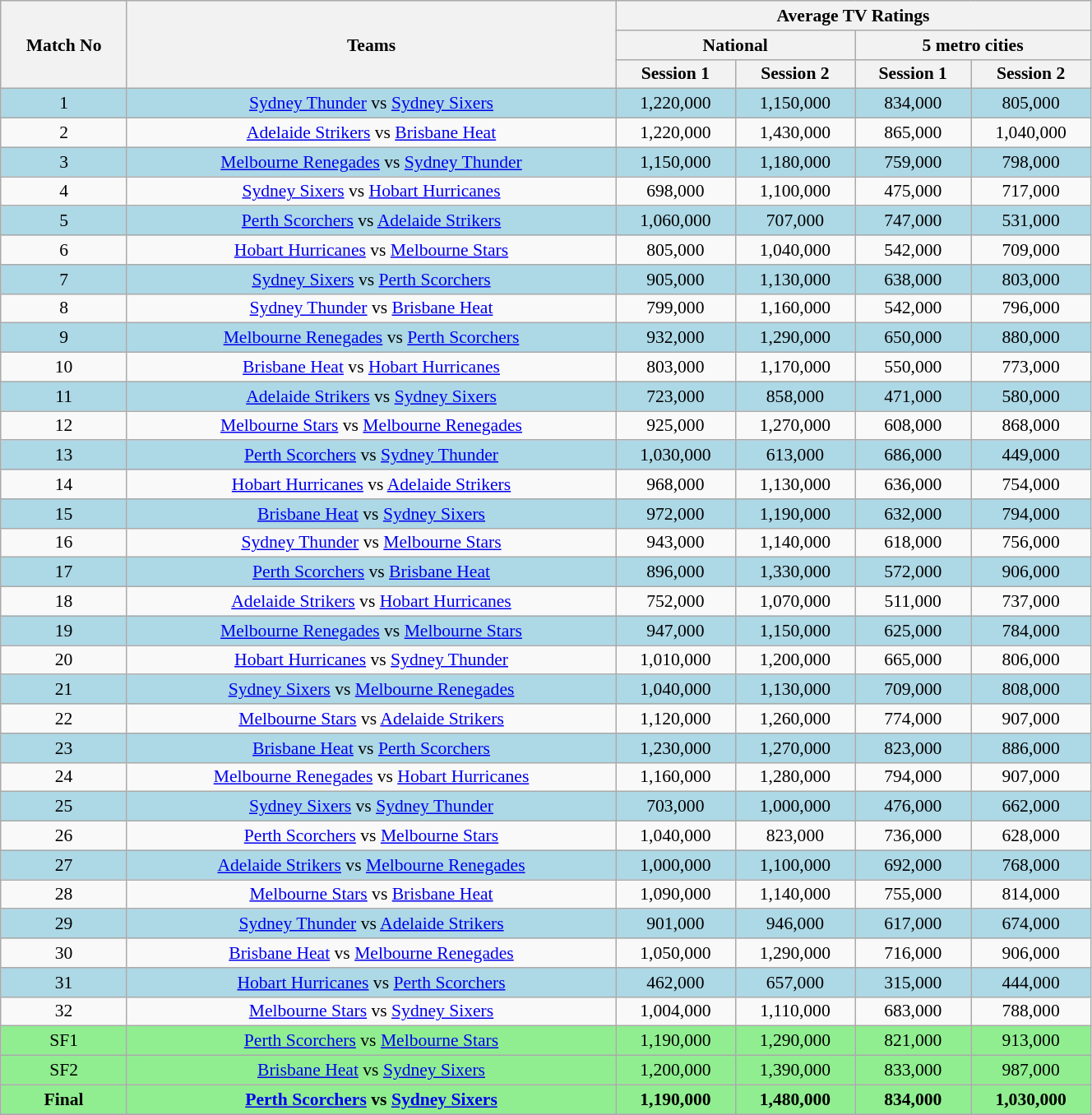<table class="wikitable sortable" style="text-align: center; font-size:90%; width:70%">
<tr>
<th rowspan=3>Match No</th>
<th rowspan=3>Teams</th>
<th colspan=4>Average TV Ratings</th>
</tr>
<tr>
<th colspan=2>National</th>
<th colspan=2>5 metro cities</th>
</tr>
<tr>
<th style="width: auto;">Session 1</th>
<th style="width: auto;">Session 2</th>
<th style="width: auto;">Session 1</th>
<th style="width: auto;">Session 2</th>
</tr>
<tr style="background:lightblue;">
<td>1</td>
<td><a href='#'>Sydney Thunder</a> vs <a href='#'>Sydney Sixers</a></td>
<td>1,220,000</td>
<td>1,150,000</td>
<td>834,000</td>
<td>805,000</td>
</tr>
<tr>
<td>2</td>
<td><a href='#'>Adelaide Strikers</a> vs <a href='#'>Brisbane Heat</a></td>
<td>1,220,000</td>
<td>1,430,000</td>
<td>865,000</td>
<td>1,040,000</td>
</tr>
<tr style="background:lightblue;">
<td>3</td>
<td><a href='#'>Melbourne Renegades</a> vs <a href='#'>Sydney Thunder</a></td>
<td>1,150,000</td>
<td>1,180,000</td>
<td>759,000</td>
<td>798,000</td>
</tr>
<tr>
<td>4</td>
<td><a href='#'>Sydney Sixers</a> vs <a href='#'>Hobart Hurricanes</a></td>
<td>698,000</td>
<td>1,100,000</td>
<td>475,000</td>
<td>717,000</td>
</tr>
<tr style="background:lightblue;">
<td>5</td>
<td><a href='#'>Perth Scorchers</a> vs <a href='#'>Adelaide Strikers</a></td>
<td>1,060,000</td>
<td>707,000</td>
<td>747,000</td>
<td>531,000</td>
</tr>
<tr>
<td>6</td>
<td><a href='#'>Hobart Hurricanes</a> vs <a href='#'>Melbourne Stars</a></td>
<td>805,000</td>
<td>1,040,000</td>
<td>542,000</td>
<td>709,000</td>
</tr>
<tr style="background:lightblue;">
<td>7</td>
<td><a href='#'>Sydney Sixers</a> vs <a href='#'>Perth Scorchers</a></td>
<td>905,000</td>
<td>1,130,000</td>
<td>638,000</td>
<td>803,000</td>
</tr>
<tr>
<td>8</td>
<td><a href='#'>Sydney Thunder</a> vs <a href='#'>Brisbane Heat</a></td>
<td>799,000</td>
<td>1,160,000</td>
<td>542,000</td>
<td>796,000</td>
</tr>
<tr style="background:lightblue;">
<td>9</td>
<td><a href='#'>Melbourne Renegades</a> vs <a href='#'>Perth Scorchers</a></td>
<td>932,000</td>
<td>1,290,000</td>
<td>650,000</td>
<td>880,000</td>
</tr>
<tr>
<td>10</td>
<td><a href='#'>Brisbane Heat</a> vs <a href='#'>Hobart Hurricanes</a></td>
<td>803,000</td>
<td>1,170,000</td>
<td>550,000</td>
<td>773,000</td>
</tr>
<tr style="background:lightblue;">
<td>11</td>
<td><a href='#'>Adelaide Strikers</a> vs <a href='#'>Sydney Sixers</a></td>
<td>723,000</td>
<td>858,000</td>
<td>471,000</td>
<td>580,000</td>
</tr>
<tr>
<td>12</td>
<td><a href='#'>Melbourne Stars</a> vs <a href='#'>Melbourne Renegades</a></td>
<td>925,000</td>
<td>1,270,000</td>
<td>608,000</td>
<td>868,000</td>
</tr>
<tr style="background:lightblue;">
<td>13</td>
<td><a href='#'>Perth Scorchers</a> vs <a href='#'>Sydney Thunder</a></td>
<td>1,030,000</td>
<td>613,000</td>
<td>686,000</td>
<td>449,000</td>
</tr>
<tr>
<td>14</td>
<td><a href='#'>Hobart Hurricanes</a> vs <a href='#'>Adelaide Strikers</a></td>
<td>968,000</td>
<td>1,130,000</td>
<td>636,000</td>
<td>754,000</td>
</tr>
<tr style="background:lightblue;">
<td>15</td>
<td><a href='#'>Brisbane Heat</a> vs <a href='#'>Sydney Sixers</a></td>
<td>972,000</td>
<td>1,190,000</td>
<td>632,000</td>
<td>794,000</td>
</tr>
<tr>
<td>16</td>
<td><a href='#'>Sydney Thunder</a> vs <a href='#'>Melbourne Stars</a></td>
<td>943,000</td>
<td>1,140,000</td>
<td>618,000</td>
<td>756,000</td>
</tr>
<tr style="background:lightblue;">
<td>17</td>
<td><a href='#'>Perth Scorchers</a> vs <a href='#'>Brisbane Heat</a></td>
<td>896,000</td>
<td>1,330,000</td>
<td>572,000</td>
<td>906,000</td>
</tr>
<tr>
<td>18</td>
<td><a href='#'>Adelaide Strikers</a> vs <a href='#'>Hobart Hurricanes</a></td>
<td>752,000</td>
<td>1,070,000</td>
<td>511,000</td>
<td>737,000</td>
</tr>
<tr style="background:lightblue;">
<td>19</td>
<td><a href='#'>Melbourne Renegades</a> vs <a href='#'>Melbourne Stars</a></td>
<td>947,000</td>
<td>1,150,000</td>
<td>625,000</td>
<td>784,000</td>
</tr>
<tr>
<td>20</td>
<td><a href='#'>Hobart Hurricanes</a> vs <a href='#'>Sydney Thunder</a></td>
<td>1,010,000</td>
<td>1,200,000</td>
<td>665,000</td>
<td>806,000</td>
</tr>
<tr style="background:lightblue;">
<td>21</td>
<td><a href='#'>Sydney Sixers</a> vs <a href='#'>Melbourne Renegades</a></td>
<td>1,040,000</td>
<td>1,130,000</td>
<td>709,000</td>
<td>808,000</td>
</tr>
<tr>
<td>22</td>
<td><a href='#'>Melbourne Stars</a> vs <a href='#'>Adelaide Strikers</a></td>
<td>1,120,000</td>
<td>1,260,000</td>
<td>774,000</td>
<td>907,000</td>
</tr>
<tr style="background:lightblue;">
<td>23</td>
<td><a href='#'>Brisbane Heat</a> vs <a href='#'>Perth Scorchers</a></td>
<td>1,230,000</td>
<td>1,270,000</td>
<td>823,000</td>
<td>886,000</td>
</tr>
<tr>
<td>24</td>
<td><a href='#'>Melbourne Renegades</a> vs <a href='#'>Hobart Hurricanes</a></td>
<td>1,160,000</td>
<td>1,280,000</td>
<td>794,000</td>
<td>907,000</td>
</tr>
<tr style="background:lightblue;">
<td>25</td>
<td><a href='#'>Sydney Sixers</a> vs <a href='#'>Sydney Thunder</a></td>
<td>703,000</td>
<td>1,000,000</td>
<td>476,000</td>
<td>662,000</td>
</tr>
<tr>
<td>26</td>
<td><a href='#'>Perth Scorchers</a> vs <a href='#'>Melbourne Stars</a></td>
<td>1,040,000</td>
<td>823,000</td>
<td>736,000</td>
<td>628,000</td>
</tr>
<tr style="background:lightblue;">
<td>27</td>
<td><a href='#'>Adelaide Strikers</a> vs <a href='#'>Melbourne Renegades</a></td>
<td>1,000,000</td>
<td>1,100,000</td>
<td>692,000</td>
<td>768,000</td>
</tr>
<tr>
<td>28</td>
<td><a href='#'>Melbourne Stars</a> vs <a href='#'>Brisbane Heat</a></td>
<td>1,090,000</td>
<td>1,140,000</td>
<td>755,000</td>
<td>814,000</td>
</tr>
<tr style="background:lightblue;">
<td>29</td>
<td><a href='#'>Sydney Thunder</a> vs <a href='#'>Adelaide Strikers</a></td>
<td>901,000</td>
<td>946,000</td>
<td>617,000</td>
<td>674,000</td>
</tr>
<tr>
<td>30</td>
<td><a href='#'>Brisbane Heat</a> vs <a href='#'>Melbourne Renegades</a></td>
<td>1,050,000</td>
<td>1,290,000</td>
<td>716,000</td>
<td>906,000</td>
</tr>
<tr style="background:lightblue;">
<td>31</td>
<td><a href='#'>Hobart Hurricanes</a> vs <a href='#'>Perth Scorchers</a></td>
<td>462,000</td>
<td>657,000</td>
<td>315,000</td>
<td>444,000</td>
</tr>
<tr>
<td>32</td>
<td><a href='#'>Melbourne Stars</a> vs <a href='#'>Sydney Sixers</a></td>
<td>1,004,000</td>
<td>1,110,000</td>
<td>683,000</td>
<td>788,000</td>
</tr>
<tr style="background:lightgreen;">
<td>SF1</td>
<td><a href='#'>Perth Scorchers</a> vs <a href='#'>Melbourne Stars</a></td>
<td>1,190,000</td>
<td>1,290,000</td>
<td>821,000</td>
<td>913,000</td>
</tr>
<tr style="background:lightgreen;">
<td>SF2</td>
<td><a href='#'>Brisbane Heat</a> vs <a href='#'>Sydney Sixers</a></td>
<td>1,200,000</td>
<td>1,390,000</td>
<td>833,000</td>
<td>987,000</td>
</tr>
<tr style="background:lightgreen;">
<td><strong>Final</strong></td>
<td><strong><a href='#'>Perth Scorchers</a></strong> <strong>vs <a href='#'>Sydney Sixers</a></strong></td>
<td><strong>1,190,000</strong></td>
<td><strong>1,480,000</strong></td>
<td><strong>834,000</strong></td>
<td><strong>1,030,000</strong></td>
</tr>
<tr>
</tr>
</table>
